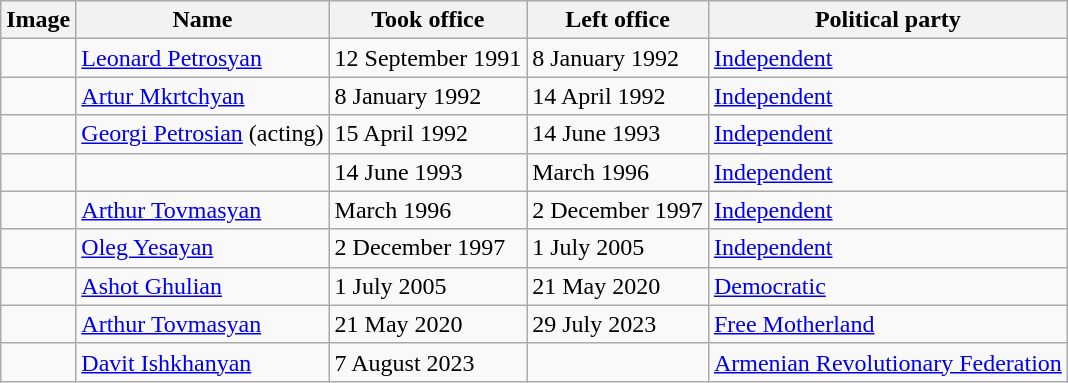<table class="wikitable">
<tr>
<th>Image</th>
<th>Name</th>
<th>Took office</th>
<th>Left office</th>
<th>Political party</th>
</tr>
<tr>
<td></td>
<td><a href='#'>Leonard Petrosyan</a></td>
<td>12 September 1991</td>
<td>8 January 1992</td>
<td><a href='#'>Independent</a></td>
</tr>
<tr>
<td></td>
<td><a href='#'>Artur Mkrtchyan</a></td>
<td>8 January 1992</td>
<td>14 April 1992</td>
<td><a href='#'>Independent</a></td>
</tr>
<tr>
<td></td>
<td><a href='#'>Georgi Petrosian</a> (acting)</td>
<td>15 April 1992</td>
<td>14 June 1993</td>
<td><a href='#'>Independent</a></td>
</tr>
<tr>
<td></td>
<td></td>
<td>14 June 1993</td>
<td>March 1996</td>
<td><a href='#'>Independent</a></td>
</tr>
<tr>
<td></td>
<td><a href='#'>Arthur Tovmasyan</a></td>
<td>March 1996</td>
<td>2 December 1997</td>
<td><a href='#'>Independent</a></td>
</tr>
<tr>
<td></td>
<td><a href='#'>Oleg Yesayan</a></td>
<td>2 December 1997</td>
<td>1 July 2005</td>
<td><a href='#'>Independent</a></td>
</tr>
<tr>
<td></td>
<td><a href='#'>Ashot Ghulian</a></td>
<td>1 July 2005</td>
<td>21 May 2020</td>
<td><a href='#'>Democratic</a></td>
</tr>
<tr>
<td></td>
<td><a href='#'>Arthur Tovmasyan</a></td>
<td>21 May 2020</td>
<td>29 July 2023</td>
<td><a href='#'>Free Motherland</a></td>
</tr>
<tr>
<td></td>
<td><a href='#'>Davit Ishkhanyan</a></td>
<td>7 August 2023</td>
<td></td>
<td><a href='#'>Armenian Revolutionary Federation</a></td>
</tr>
</table>
